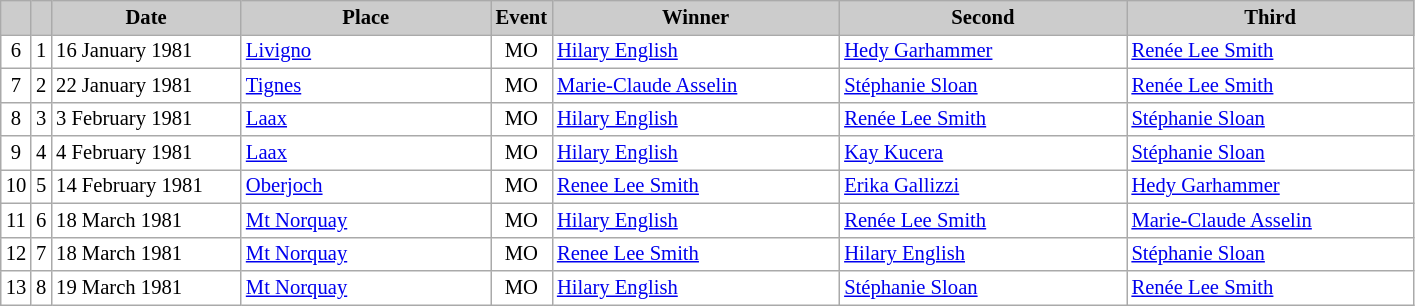<table class="wikitable plainrowheaders" style="background:#fff; font-size:86%; line-height:16px; border:grey solid 1px; border-collapse:collapse;">
<tr style="background:#ccc; text-align:center;">
<th scope="col" style="background:#ccc; width=20 px;"></th>
<th scope="col" style="background:#ccc; width=30 px;"></th>
<th scope="col" style="background:#ccc; width:120px;">Date</th>
<th scope="col" style="background:#ccc; width:160px;">Place</th>
<th scope="col" style="background:#ccc; width:15px;">Event</th>
<th scope="col" style="background:#ccc; width:185px;">Winner</th>
<th scope="col" style="background:#ccc; width:185px;">Second</th>
<th scope="col" style="background:#ccc; width:185px;">Third</th>
</tr>
<tr>
<td align=center>6</td>
<td align=center>1</td>
<td>16 January 1981</td>
<td> <a href='#'>Livigno</a></td>
<td align=center>MO</td>
<td> <a href='#'>Hilary English</a></td>
<td> <a href='#'>Hedy Garhammer</a></td>
<td> <a href='#'>Renée Lee Smith</a></td>
</tr>
<tr>
<td align=center>7</td>
<td align=center>2</td>
<td>22 January 1981</td>
<td> <a href='#'>Tignes</a></td>
<td align=center>MO</td>
<td> <a href='#'>Marie-Claude Asselin</a></td>
<td> <a href='#'>Stéphanie Sloan</a></td>
<td> <a href='#'>Renée Lee Smith</a></td>
</tr>
<tr>
<td align=center>8</td>
<td align=center>3</td>
<td>3 February 1981</td>
<td> <a href='#'>Laax</a></td>
<td align=center>MO</td>
<td> <a href='#'>Hilary English</a></td>
<td> <a href='#'>Renée Lee Smith</a></td>
<td> <a href='#'>Stéphanie Sloan</a></td>
</tr>
<tr>
<td align=center>9</td>
<td align=center>4</td>
<td>4 February 1981</td>
<td> <a href='#'>Laax</a></td>
<td align=center>MO</td>
<td> <a href='#'>Hilary English</a></td>
<td> <a href='#'>Kay Kucera</a></td>
<td> <a href='#'>Stéphanie Sloan</a></td>
</tr>
<tr>
<td align=center>10</td>
<td align=center>5</td>
<td>14 February 1981</td>
<td> <a href='#'>Oberjoch</a></td>
<td align=center>MO</td>
<td> <a href='#'>Renee Lee Smith</a></td>
<td> <a href='#'>Erika Gallizzi</a></td>
<td> <a href='#'>Hedy Garhammer</a></td>
</tr>
<tr>
<td align=center>11</td>
<td align=center>6</td>
<td>18 March 1981</td>
<td> <a href='#'>Mt Norquay</a></td>
<td align=center>MO</td>
<td> <a href='#'>Hilary English</a></td>
<td> <a href='#'>Renée Lee Smith</a></td>
<td> <a href='#'>Marie-Claude Asselin</a></td>
</tr>
<tr>
<td align=center>12</td>
<td align=center>7</td>
<td>18 March 1981</td>
<td> <a href='#'>Mt Norquay</a></td>
<td align=center>MO</td>
<td> <a href='#'>Renee Lee Smith</a></td>
<td> <a href='#'>Hilary English</a></td>
<td> <a href='#'>Stéphanie Sloan</a></td>
</tr>
<tr>
<td align=center>13</td>
<td align=center>8</td>
<td>19 March 1981</td>
<td> <a href='#'>Mt Norquay</a></td>
<td align=center>MO</td>
<td> <a href='#'>Hilary English</a></td>
<td> <a href='#'>Stéphanie Sloan</a></td>
<td> <a href='#'>Renée Lee Smith</a></td>
</tr>
</table>
